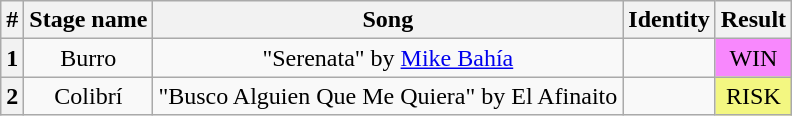<table class="wikitable plainrowheaders" style="text-align: center">
<tr>
<th>#</th>
<th>Stage name</th>
<th>Song</th>
<th>Identity</th>
<th>Result</th>
</tr>
<tr>
<th>1</th>
<td>Burro</td>
<td>"Serenata" by <a href='#'>Mike Bahía</a></td>
<td></td>
<td bgcolor=#F888FD>WIN</td>
</tr>
<tr>
<th>2</th>
<td>Colibrí</td>
<td>"Busco Alguien Que Me Quiera" by El Afinaito</td>
<td></td>
<td bgcolor=#F3F781>RISK</td>
</tr>
</table>
